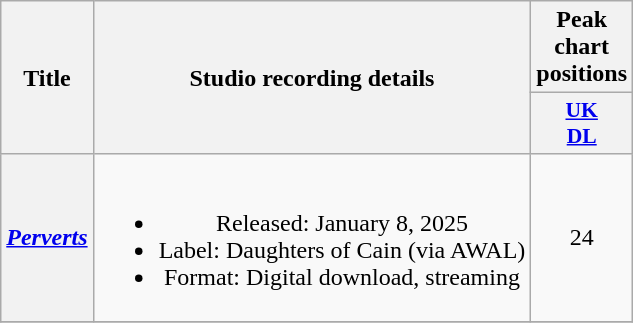<table class="wikitable plainrowheaders" style="text-align:center;">
<tr>
<th scope="col" rowspan="2">Title</th>
<th scope="col" rowspan="2">Studio recording details</th>
<th scope="col" colspan="1">Peak chart positions</th>
</tr>
<tr>
<th scope="col" style="width:2.5em;font-size:90%"><a href='#'>UK<br>DL</a><br></th>
</tr>
<tr>
<th scope="row"><em><a href='#'>Perverts</a></em></th>
<td><br><ul><li>Released: January 8, 2025</li><li>Label: Daughters of Cain (via AWAL)</li><li>Format: Digital download, streaming</li></ul></td>
<td>24</td>
</tr>
<tr>
</tr>
</table>
